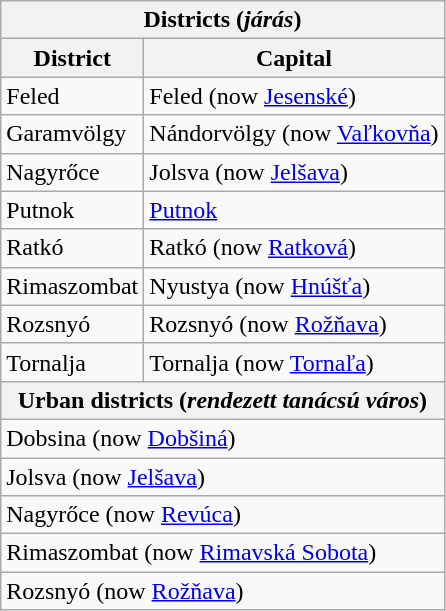<table class="wikitable">
<tr>
<th colspan=2>Districts (<em>járás</em>)</th>
</tr>
<tr>
<th>District</th>
<th>Capital</th>
</tr>
<tr>
<td> Feled</td>
<td>Feled (now <a href='#'>Jesenské</a>)</td>
</tr>
<tr>
<td> Garamvölgy</td>
<td>Nándorvölgy (now <a href='#'>Vaľkovňa</a>)</td>
</tr>
<tr>
<td> Nagyrőce</td>
<td>Jolsva (now <a href='#'>Jelšava</a>)</td>
</tr>
<tr>
<td>Putnok <em></em></td>
<td><a href='#'>Putnok</a></td>
</tr>
<tr>
<td>Ratkó <em></em></td>
<td>Ratkó (now <a href='#'>Ratková</a>)</td>
</tr>
<tr>
<td> Rimaszombat</td>
<td>Nyustya (now <a href='#'>Hnúšťa</a>)</td>
</tr>
<tr>
<td> Rozsnyó</td>
<td>Rozsnyó (now <a href='#'>Rožňava</a>)</td>
</tr>
<tr>
<td> Tornalja</td>
<td>Tornalja (now <a href='#'>Tornaľa</a>)</td>
</tr>
<tr>
<th colspan=2>Urban districts (<em>rendezett tanácsú város</em>)</th>
</tr>
<tr>
<td colspan=2> Dobsina (now <a href='#'>Dobšiná</a>)</td>
</tr>
<tr>
<td colspan=2> Jolsva (now <a href='#'>Jelšava</a>)</td>
</tr>
<tr>
<td colspan=2> Nagyrőce (now <a href='#'>Revúca</a>)</td>
</tr>
<tr>
<td colspan=2> Rimaszombat (now <a href='#'>Rimavská Sobota</a>)</td>
</tr>
<tr>
<td colspan=2> Rozsnyó (now <a href='#'>Rožňava</a>)</td>
</tr>
</table>
